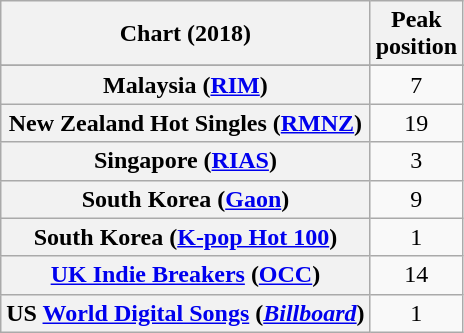<table class="wikitable plainrowheaders sortable" style="text-align:center">
<tr>
<th>Chart (2018)</th>
<th>Peak<br>position</th>
</tr>
<tr>
</tr>
<tr>
<th scope="row">Malaysia (<a href='#'>RIM</a>)</th>
<td>7</td>
</tr>
<tr>
<th scope="row">New Zealand Hot Singles (<a href='#'>RMNZ</a>)</th>
<td>19</td>
</tr>
<tr>
<th scope="row">Singapore (<a href='#'>RIAS</a>)</th>
<td>3</td>
</tr>
<tr>
<th scope="row">South Korea (<a href='#'>Gaon</a>)</th>
<td>9</td>
</tr>
<tr>
<th scope="row">South Korea (<a href='#'>K-pop Hot 100</a>)</th>
<td>1</td>
</tr>
<tr>
<th scope="row"><a href='#'>UK Indie Breakers</a> (<a href='#'>OCC</a>)</th>
<td>14</td>
</tr>
<tr>
<th scope="row">US <a href='#'>World Digital Songs</a> (<em><a href='#'>Billboard</a></em>)</th>
<td>1</td>
</tr>
</table>
